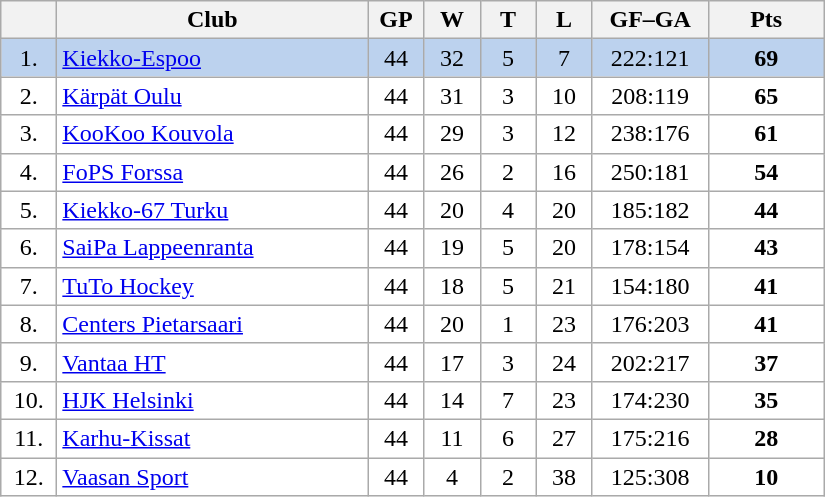<table class="wikitable">
<tr>
<th width="30"></th>
<th width="200">Club</th>
<th width="30">GP</th>
<th width="30">W</th>
<th width="30">T</th>
<th width="30">L</th>
<th width="70">GF–GA</th>
<th width="70">Pts</th>
</tr>
<tr bgcolor="#BCD2EE" align="center">
<td>1.</td>
<td align="left"><a href='#'>Kiekko-Espoo</a></td>
<td>44</td>
<td>32</td>
<td>5</td>
<td>7</td>
<td>222:121</td>
<td><strong>69</strong></td>
</tr>
<tr bgcolor="#FFFFFF" align="center">
<td>2.</td>
<td align="left"><a href='#'>Kärpät Oulu</a></td>
<td>44</td>
<td>31</td>
<td>3</td>
<td>10</td>
<td>208:119</td>
<td><strong>65</strong></td>
</tr>
<tr bgcolor="#FFFFFF" align="center">
<td>3.</td>
<td align="left"><a href='#'>KooKoo Kouvola</a></td>
<td>44</td>
<td>29</td>
<td>3</td>
<td>12</td>
<td>238:176</td>
<td><strong>61</strong></td>
</tr>
<tr bgcolor="#FFFFFF" align="center">
<td>4.</td>
<td align="left"><a href='#'>FoPS Forssa</a></td>
<td>44</td>
<td>26</td>
<td>2</td>
<td>16</td>
<td>250:181</td>
<td><strong>54</strong></td>
</tr>
<tr bgcolor="#FFFFFF" align="center">
<td>5.</td>
<td align="left"><a href='#'>Kiekko-67 Turku</a></td>
<td>44</td>
<td>20</td>
<td>4</td>
<td>20</td>
<td>185:182</td>
<td><strong>44</strong></td>
</tr>
<tr bgcolor="#FFFFFF" align="center">
<td>6.</td>
<td align="left"><a href='#'>SaiPa Lappeenranta</a></td>
<td>44</td>
<td>19</td>
<td>5</td>
<td>20</td>
<td>178:154</td>
<td><strong>43</strong></td>
</tr>
<tr bgcolor="#FFFFFF" align="center">
<td>7.</td>
<td align="left"><a href='#'>TuTo Hockey</a></td>
<td>44</td>
<td>18</td>
<td>5</td>
<td>21</td>
<td>154:180</td>
<td><strong>41</strong></td>
</tr>
<tr bgcolor="#FFFFFF" align="center">
<td>8.</td>
<td align="left"><a href='#'>Centers Pietarsaari</a></td>
<td>44</td>
<td>20</td>
<td>1</td>
<td>23</td>
<td>176:203</td>
<td><strong>41</strong></td>
</tr>
<tr bgcolor="#FFFFFF" align="center">
<td>9.</td>
<td align="left"><a href='#'>Vantaa HT</a></td>
<td>44</td>
<td>17</td>
<td>3</td>
<td>24</td>
<td>202:217</td>
<td><strong>37</strong></td>
</tr>
<tr bgcolor="#FFFFFF" align="center">
<td>10.</td>
<td align="left"><a href='#'>HJK Helsinki</a></td>
<td>44</td>
<td>14</td>
<td>7</td>
<td>23</td>
<td>174:230</td>
<td><strong>35</strong></td>
</tr>
<tr bgcolor="#FFFFFF" align="center">
<td>11.</td>
<td align="left"><a href='#'>Karhu-Kissat</a></td>
<td>44</td>
<td>11</td>
<td>6</td>
<td>27</td>
<td>175:216</td>
<td><strong>28</strong></td>
</tr>
<tr bgcolor="#FFFFFF" align="center">
<td>12.</td>
<td align="left"><a href='#'>Vaasan Sport</a></td>
<td>44</td>
<td>4</td>
<td>2</td>
<td>38</td>
<td>125:308</td>
<td><strong>10</strong></td>
</tr>
</table>
